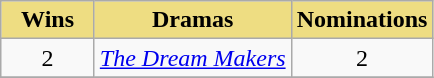<table class="wikitable" style="text-align:center;">
<tr>
<th style="background-color:#EEDD82; scope="col" width="55">Wins</th>
<th style="background-color:#EEDD82; scope="col">Dramas</th>
<th style="background-color:#EEDD82; scope="col" width="55">Nominations</th>
</tr>
<tr>
<td style="text-align:center">2</td>
<td><em><a href='#'>The Dream Makers</a></em></td>
<td>2</td>
</tr>
<tr>
</tr>
</table>
